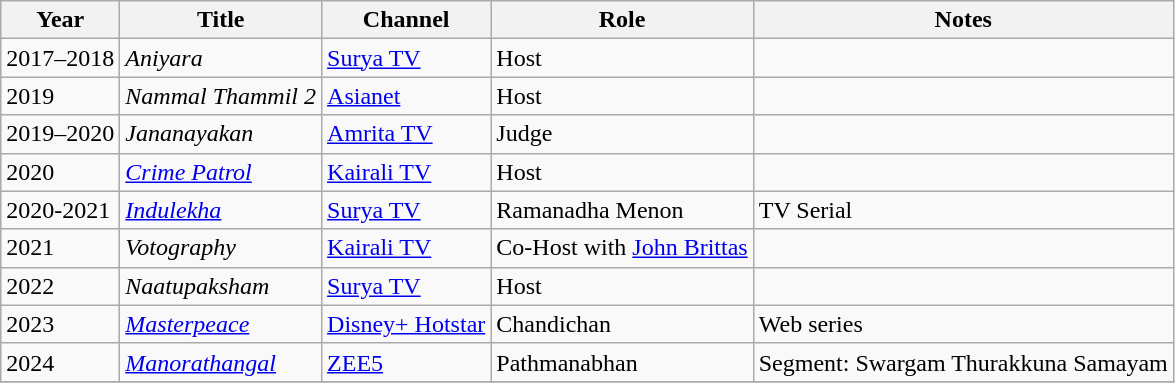<table class="wikitable">
<tr>
<th>Year</th>
<th>Title</th>
<th>Channel</th>
<th>Role</th>
<th>Notes</th>
</tr>
<tr>
<td>2017–2018</td>
<td><em>Aniyara</em></td>
<td><a href='#'>Surya TV</a></td>
<td>Host</td>
<td></td>
</tr>
<tr>
<td>2019</td>
<td><em>Nammal Thammil 2</em></td>
<td><a href='#'>Asianet</a></td>
<td>Host</td>
<td></td>
</tr>
<tr>
<td>2019–2020</td>
<td><em>Jananayakan</em></td>
<td><a href='#'>Amrita TV</a></td>
<td>Judge</td>
<td></td>
</tr>
<tr>
<td>2020</td>
<td><em><a href='#'>Crime Patrol</a></em></td>
<td><a href='#'>Kairali TV</a></td>
<td>Host</td>
<td></td>
</tr>
<tr>
<td>2020-2021</td>
<td><em><a href='#'>Indulekha</a></em></td>
<td><a href='#'>Surya TV</a></td>
<td>Ramanadha Menon</td>
<td>TV Serial</td>
</tr>
<tr>
<td>2021</td>
<td><em>Votography</em></td>
<td><a href='#'>Kairali TV</a></td>
<td>Co-Host with <a href='#'>John Brittas</a></td>
<td></td>
</tr>
<tr>
<td>2022</td>
<td><em>Naatupaksham</em></td>
<td><a href='#'>Surya TV</a></td>
<td>Host</td>
<td></td>
</tr>
<tr>
<td>2023</td>
<td><em><a href='#'>Masterpeace</a></em></td>
<td><a href='#'>Disney+ Hotstar</a></td>
<td>Chandichan</td>
<td>Web series</td>
</tr>
<tr>
<td>2024</td>
<td><em><a href='#'>Manorathangal</a></em></td>
<td><a href='#'>ZEE5 </a></td>
<td>Pathmanabhan</td>
<td>Segment: Swargam Thurakkuna Samayam</td>
</tr>
<tr>
</tr>
</table>
